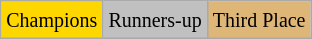<table class="wikitable">
<tr>
<td bgcolor="gold"><small>Champions</small></td>
<td style="background:silver;"><small>Runners-up</small></td>
<td style="background:#deb678;"><small>Third Place</small></td>
</tr>
</table>
